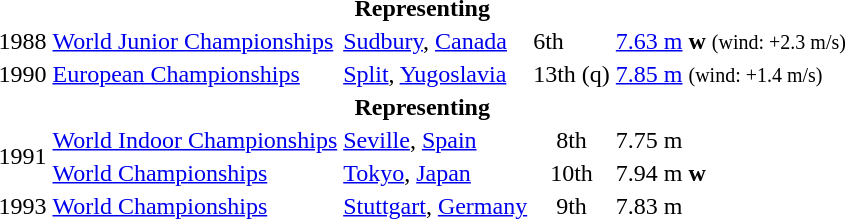<table>
<tr>
<th colspan="5">Representing </th>
</tr>
<tr>
<td>1988</td>
<td><a href='#'>World Junior Championships</a></td>
<td><a href='#'>Sudbury</a>, <a href='#'>Canada</a></td>
<td>6th</td>
<td><a href='#'>7.63 m</a> <strong>w</strong>  <small>(wind: +2.3 m/s)</small></td>
</tr>
<tr>
<td>1990</td>
<td><a href='#'>European Championships</a></td>
<td><a href='#'>Split</a>, <a href='#'>Yugoslavia</a></td>
<td>13th (q)</td>
<td><a href='#'>7.85 m</a> <small>(wind: +1.4 m/s)</small></td>
</tr>
<tr>
<th colspan="5">Representing </th>
</tr>
<tr>
<td rowspan=2>1991</td>
<td><a href='#'>World Indoor Championships</a></td>
<td><a href='#'>Seville</a>, <a href='#'>Spain</a></td>
<td align="center">8th</td>
<td>7.75 m </td>
</tr>
<tr>
<td><a href='#'>World Championships</a></td>
<td><a href='#'>Tokyo</a>, <a href='#'>Japan</a></td>
<td align="center">10th</td>
<td>7.94 m <strong>w</strong></td>
</tr>
<tr>
<td>1993</td>
<td><a href='#'>World Championships</a></td>
<td><a href='#'>Stuttgart</a>, <a href='#'>Germany</a></td>
<td align="center">9th</td>
<td>7.83 m</td>
</tr>
</table>
